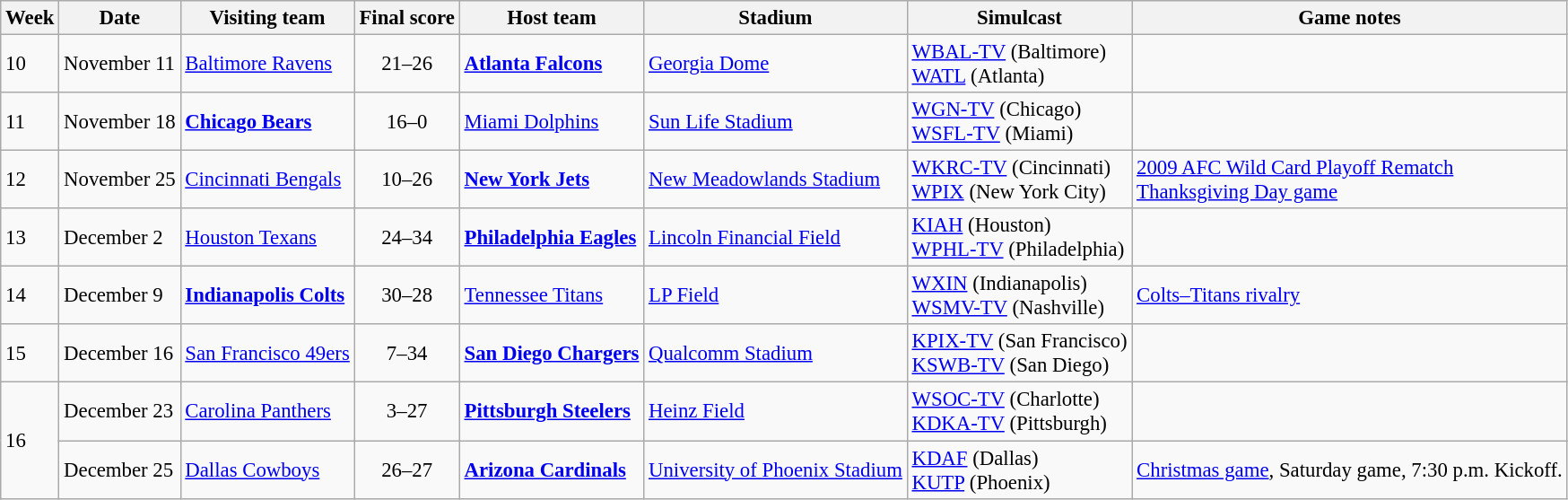<table class="wikitable" style="font-size: 95%;">
<tr>
<th>Week</th>
<th>Date</th>
<th>Visiting team</th>
<th>Final score</th>
<th>Host team</th>
<th>Stadium</th>
<th>Simulcast</th>
<th>Game notes</th>
</tr>
<tr>
<td>10</td>
<td>November 11</td>
<td><a href='#'>Baltimore Ravens</a></td>
<td align="center">21–26</td>
<td><strong><a href='#'>Atlanta Falcons</a></strong></td>
<td><a href='#'>Georgia Dome</a></td>
<td><a href='#'>WBAL-TV</a> (Baltimore)<br><a href='#'>WATL</a> (Atlanta)</td>
<td></td>
</tr>
<tr>
<td>11</td>
<td>November 18</td>
<td><strong><a href='#'>Chicago Bears</a></strong></td>
<td align="center">16–0</td>
<td><a href='#'>Miami Dolphins</a></td>
<td><a href='#'>Sun Life Stadium</a></td>
<td><a href='#'>WGN-TV</a> (Chicago)<br><a href='#'>WSFL-TV</a> (Miami)</td>
<td></td>
</tr>
<tr>
<td>12</td>
<td>November 25</td>
<td><a href='#'>Cincinnati Bengals</a></td>
<td align="center">10–26</td>
<td><strong><a href='#'>New York Jets</a></strong></td>
<td><a href='#'>New Meadowlands Stadium</a></td>
<td><a href='#'>WKRC-TV</a> (Cincinnati)<br><a href='#'>WPIX</a> (New York City)</td>
<td><a href='#'>2009 AFC Wild Card Playoff Rematch</a><br><a href='#'>Thanksgiving Day game</a></td>
</tr>
<tr>
<td>13</td>
<td>December 2</td>
<td><a href='#'>Houston Texans</a></td>
<td align="center">24–34</td>
<td><strong><a href='#'>Philadelphia Eagles</a></strong></td>
<td><a href='#'>Lincoln Financial Field</a></td>
<td><a href='#'>KIAH</a> (Houston)<br><a href='#'>WPHL-TV</a> (Philadelphia)</td>
<td></td>
</tr>
<tr>
<td>14</td>
<td>December 9</td>
<td><strong><a href='#'>Indianapolis Colts</a></strong></td>
<td align="center">30–28</td>
<td><a href='#'>Tennessee Titans</a></td>
<td><a href='#'>LP Field</a></td>
<td><a href='#'>WXIN</a> (Indianapolis)<br><a href='#'>WSMV-TV</a> (Nashville)</td>
<td><a href='#'>Colts–Titans rivalry</a></td>
</tr>
<tr>
<td>15</td>
<td>December 16</td>
<td><a href='#'>San Francisco 49ers</a></td>
<td align="center">7–34</td>
<td><strong><a href='#'>San Diego Chargers</a></strong></td>
<td><a href='#'>Qualcomm Stadium</a></td>
<td><a href='#'>KPIX-TV</a> (San Francisco)<br><a href='#'>KSWB-TV</a> (San Diego)</td>
<td></td>
</tr>
<tr>
<td rowspan="2">16</td>
<td>December 23</td>
<td><a href='#'>Carolina Panthers</a></td>
<td align="center">3–27</td>
<td><strong><a href='#'>Pittsburgh Steelers</a></strong></td>
<td><a href='#'>Heinz Field</a></td>
<td><a href='#'>WSOC-TV</a> (Charlotte)<br><a href='#'>KDKA-TV</a> (Pittsburgh)</td>
<td></td>
</tr>
<tr>
<td>December 25</td>
<td><a href='#'>Dallas Cowboys</a></td>
<td align="center">26–27</td>
<td><strong><a href='#'>Arizona Cardinals</a></strong></td>
<td><a href='#'>University of Phoenix Stadium</a></td>
<td><a href='#'>KDAF</a> (Dallas)<br><a href='#'>KUTP</a> (Phoenix)</td>
<td><a href='#'>Christmas game</a>, Saturday game, 7:30 p.m. Kickoff.</td>
</tr>
</table>
